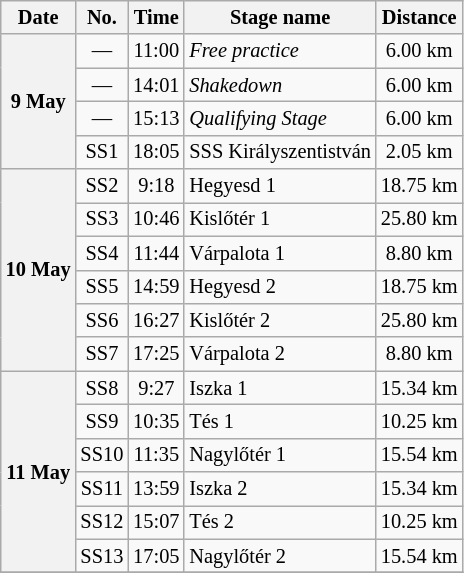<table class="wikitable" style="font-size: 85%;">
<tr>
<th>Date</th>
<th>No.</th>
<th>Time</th>
<th>Stage name</th>
<th>Distance</th>
</tr>
<tr>
<th rowspan="4">9 May</th>
<td align="center">—</td>
<td align="center">11:00</td>
<td><em>Free practice</em></td>
<td align="center">6.00 km</td>
</tr>
<tr>
<td align="center">—</td>
<td align="center">14:01</td>
<td><em>Shakedown</em></td>
<td align="center">6.00 km</td>
</tr>
<tr>
<td align="center">—</td>
<td align="center">15:13</td>
<td><em>Qualifying Stage</em></td>
<td align="center">6.00 km</td>
</tr>
<tr>
<td align="center">SS1</td>
<td align="center">18:05</td>
<td>SSS Királyszentistván</td>
<td align="center">2.05 km</td>
</tr>
<tr>
<th rowspan="6">10 May</th>
<td align="center">SS2</td>
<td align="center">9:18</td>
<td>Hegyesd 1</td>
<td align="center">18.75 km</td>
</tr>
<tr>
<td align="center">SS3</td>
<td align="center">10:46</td>
<td>Kislőtér 1</td>
<td align="center">25.80 km</td>
</tr>
<tr>
<td align="center">SS4</td>
<td align="center">11:44</td>
<td>Várpalota 1</td>
<td align="center">8.80 km</td>
</tr>
<tr>
<td align="center">SS5</td>
<td align="center">14:59</td>
<td>Hegyesd 2</td>
<td align="center">18.75 km</td>
</tr>
<tr>
<td align="center">SS6</td>
<td align="center">16:27</td>
<td>Kislőtér 2</td>
<td align="center">25.80 km</td>
</tr>
<tr>
<td align="center">SS7</td>
<td align="center">17:25</td>
<td>Várpalota 2</td>
<td align="center">8.80 km</td>
</tr>
<tr>
<th rowspan="6">11 May</th>
<td align="center">SS8</td>
<td align="center">9:27</td>
<td>Iszka 1</td>
<td align="center">15.34 km</td>
</tr>
<tr>
<td align="center">SS9</td>
<td align="center">10:35</td>
<td>Tés 1</td>
<td align="center">10.25 km</td>
</tr>
<tr>
<td align="center">SS10</td>
<td align="center">11:35</td>
<td>Nagylőtér 1</td>
<td align="center">15.54 km</td>
</tr>
<tr>
<td align="center">SS11</td>
<td align="center">13:59</td>
<td>Iszka 2</td>
<td align="center">15.34 km</td>
</tr>
<tr>
<td align="center">SS12</td>
<td align="center">15:07</td>
<td>Tés 2</td>
<td align="center">10.25 km</td>
</tr>
<tr>
<td align="center">SS13</td>
<td align="center">17:05</td>
<td>Nagylőtér 2</td>
<td align="center">15.54 km</td>
</tr>
<tr>
</tr>
</table>
